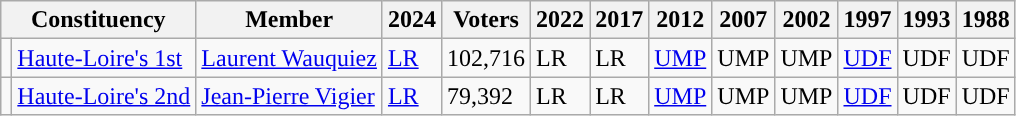<table class="wikitable sortable">
<tr>
<th colspan="2">Constituency</th>
<th>Member</th>
<th>2024</th>
<th>Voters</th>
<th>2022</th>
<th>2017</th>
<th>2012</th>
<th>2007</th>
<th>2002</th>
<th>1997</th>
<th>1993</th>
<th>1988</th>
</tr>
<tr>
<td style="background-color: "></td>
<td><a href='#'>Haute-Loire's 1st</a></td>
<td><a href='#'>Laurent Wauquiez</a></td>
<td><a href='#'>LR</a></td>
<td>102,716</td>
<td>LR</td>
<td>LR</td>
<td><a href='#'>UMP</a></td>
<td>UMP</td>
<td>UMP</td>
<td><a href='#'>UDF</a></td>
<td>UDF</td>
<td>UDF</td>
</tr>
<tr>
<td style="background-color: "></td>
<td><a href='#'>Haute-Loire's 2nd</a></td>
<td><a href='#'>Jean-Pierre Vigier</a></td>
<td><a href='#'>LR</a></td>
<td>79,392</td>
<td>LR</td>
<td>LR</td>
<td><a href='#'>UMP</a></td>
<td>UMP</td>
<td>UMP</td>
<td><a href='#'>UDF</a></td>
<td>UDF</td>
<td>UDF</td>
</tr>
</table>
